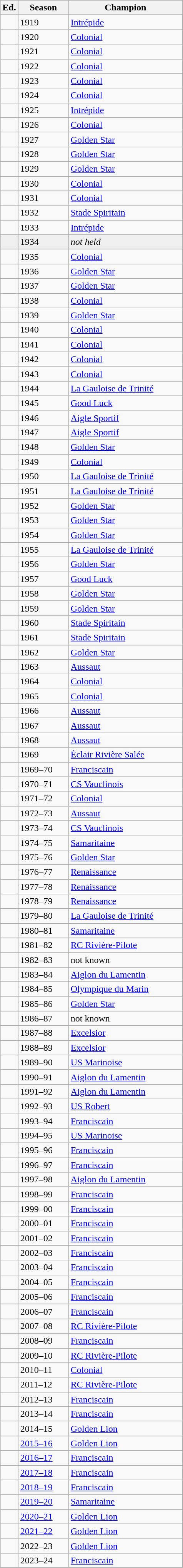<table class="wikitable sortable">
<tr>
<th width=px>Ed.</th>
<th width=80px>Season</th>
<th width=190px>Champion</th>
</tr>
<tr>
<td></td>
<td>1919</td>
<td><a href='#'>Intrépide</a></td>
</tr>
<tr>
<td></td>
<td>1920</td>
<td><a href='#'>Colonial</a></td>
</tr>
<tr>
<td></td>
<td>1921</td>
<td><a href='#'>Colonial</a></td>
</tr>
<tr>
<td></td>
<td>1922</td>
<td><a href='#'>Colonial</a></td>
</tr>
<tr>
<td></td>
<td>1923</td>
<td><a href='#'>Colonial</a></td>
</tr>
<tr>
<td></td>
<td>1924</td>
<td><a href='#'>Colonial</a></td>
</tr>
<tr>
<td></td>
<td>1925</td>
<td><a href='#'>Intrépide</a></td>
</tr>
<tr>
<td></td>
<td>1926</td>
<td><a href='#'>Colonial</a></td>
</tr>
<tr>
<td></td>
<td>1927</td>
<td><a href='#'>Golden Star</a></td>
</tr>
<tr>
<td></td>
<td>1928</td>
<td><a href='#'>Golden Star</a></td>
</tr>
<tr>
<td></td>
<td>1929</td>
<td><a href='#'>Golden Star</a></td>
</tr>
<tr>
<td></td>
<td>1930</td>
<td><a href='#'>Colonial</a></td>
</tr>
<tr>
<td></td>
<td>1931</td>
<td><a href='#'>Colonial</a></td>
</tr>
<tr>
<td></td>
<td>1932</td>
<td><a href='#'>Stade Spiritain</a></td>
</tr>
<tr>
<td></td>
<td>1933</td>
<td><a href='#'>Intrépide</a></td>
</tr>
<tr bgcolor=#efefef>
<td></td>
<td>1934</td>
<td><em>not held</em></td>
</tr>
<tr>
<td></td>
<td>1935</td>
<td><a href='#'>Colonial</a></td>
</tr>
<tr>
<td></td>
<td>1936</td>
<td><a href='#'>Golden Star</a></td>
</tr>
<tr>
<td></td>
<td>1937</td>
<td><a href='#'>Golden Star</a></td>
</tr>
<tr>
<td></td>
<td>1938</td>
<td><a href='#'>Colonial</a></td>
</tr>
<tr>
<td></td>
<td>1939</td>
<td><a href='#'>Golden Star</a></td>
</tr>
<tr>
<td></td>
<td>1940</td>
<td><a href='#'>Colonial</a></td>
</tr>
<tr>
<td></td>
<td>1941</td>
<td><a href='#'>Colonial</a></td>
</tr>
<tr>
<td></td>
<td>1942</td>
<td><a href='#'>Colonial</a></td>
</tr>
<tr>
<td></td>
<td>1943</td>
<td><a href='#'>Colonial</a></td>
</tr>
<tr>
<td></td>
<td>1944</td>
<td><a href='#'>La Gauloise de Trinité</a></td>
</tr>
<tr>
<td></td>
<td>1945</td>
<td><a href='#'>Good Luck</a></td>
</tr>
<tr>
<td></td>
<td>1946</td>
<td><a href='#'>Aigle Sportif</a></td>
</tr>
<tr>
<td></td>
<td>1947</td>
<td><a href='#'>Aigle Sportif</a></td>
</tr>
<tr>
<td></td>
<td>1948</td>
<td><a href='#'>Golden Star</a></td>
</tr>
<tr>
<td></td>
<td>1949</td>
<td><a href='#'>Colonial</a></td>
</tr>
<tr>
<td></td>
<td>1950</td>
<td><a href='#'>La Gauloise de Trinité</a></td>
</tr>
<tr>
<td></td>
<td>1951</td>
<td><a href='#'>La Gauloise de Trinité</a></td>
</tr>
<tr>
<td></td>
<td>1952</td>
<td><a href='#'>Golden Star</a></td>
</tr>
<tr>
<td></td>
<td>1953</td>
<td><a href='#'>Golden Star</a></td>
</tr>
<tr>
<td></td>
<td>1954</td>
<td><a href='#'>Golden Star</a></td>
</tr>
<tr>
<td></td>
<td>1955</td>
<td><a href='#'>La Gauloise de Trinité</a></td>
</tr>
<tr>
<td></td>
<td>1956</td>
<td><a href='#'>Golden Star</a></td>
</tr>
<tr>
<td></td>
<td>1957</td>
<td><a href='#'>Good Luck</a></td>
</tr>
<tr>
<td></td>
<td>1958</td>
<td><a href='#'>Golden Star</a></td>
</tr>
<tr>
<td></td>
<td>1959</td>
<td><a href='#'>Golden Star</a></td>
</tr>
<tr>
<td></td>
<td>1960</td>
<td><a href='#'>Stade Spiritain</a></td>
</tr>
<tr>
<td></td>
<td>1961</td>
<td><a href='#'>Stade Spiritain</a></td>
</tr>
<tr>
<td></td>
<td>1962</td>
<td><a href='#'>Golden Star</a></td>
</tr>
<tr>
<td></td>
<td>1963</td>
<td><a href='#'>Aussaut</a></td>
</tr>
<tr>
<td></td>
<td>1964</td>
<td><a href='#'>Colonial</a></td>
</tr>
<tr>
<td></td>
<td>1965</td>
<td><a href='#'>Colonial</a></td>
</tr>
<tr>
<td></td>
<td>1966</td>
<td><a href='#'>Aussaut</a></td>
</tr>
<tr>
<td></td>
<td>1967</td>
<td><a href='#'>Aussaut</a></td>
</tr>
<tr>
<td></td>
<td>1968</td>
<td><a href='#'>Aussaut</a></td>
</tr>
<tr>
<td></td>
<td>1969</td>
<td><a href='#'>Éclair Rivière Salée</a></td>
</tr>
<tr>
<td></td>
<td>1969–70</td>
<td><a href='#'>Franciscain</a></td>
</tr>
<tr>
<td></td>
<td>1970–71</td>
<td><a href='#'>CS Vauclinois</a></td>
</tr>
<tr>
<td></td>
<td>1971–72</td>
<td><a href='#'>Colonial</a></td>
</tr>
<tr>
<td></td>
<td>1972–73</td>
<td><a href='#'>Aussaut</a></td>
</tr>
<tr>
<td></td>
<td>1973–74</td>
<td><a href='#'>CS Vauclinois</a></td>
</tr>
<tr>
<td></td>
<td>1974–75</td>
<td><a href='#'>Samaritaine</a></td>
</tr>
<tr>
<td></td>
<td>1975–76</td>
<td><a href='#'>Golden Star</a></td>
</tr>
<tr>
<td></td>
<td>1976–77</td>
<td><a href='#'>Renaissance</a></td>
</tr>
<tr>
<td></td>
<td>1977–78</td>
<td><a href='#'>Renaissance</a></td>
</tr>
<tr>
<td></td>
<td>1978–79</td>
<td><a href='#'>Renaissance</a></td>
</tr>
<tr>
<td></td>
<td>1979–80</td>
<td><a href='#'>La Gauloise de Trinité</a></td>
</tr>
<tr>
<td></td>
<td>1980–81</td>
<td><a href='#'>Samaritaine</a></td>
</tr>
<tr>
<td></td>
<td>1981–82</td>
<td><a href='#'>RC Rivière-Pilote</a></td>
</tr>
<tr>
<td></td>
<td>1982–83</td>
<td>not known</td>
</tr>
<tr>
<td></td>
<td>1983–84</td>
<td><a href='#'>Aiglon du Lamentin</a></td>
</tr>
<tr>
<td></td>
<td>1984–85</td>
<td><a href='#'>Olympique du Marin</a></td>
</tr>
<tr>
<td></td>
<td>1985–86</td>
<td><a href='#'>Golden Star</a></td>
</tr>
<tr>
<td></td>
<td>1986–87</td>
<td>not known</td>
</tr>
<tr>
<td></td>
<td>1987–88</td>
<td><a href='#'>Excelsior</a></td>
</tr>
<tr>
<td></td>
<td>1988–89</td>
<td><a href='#'>Excelsior</a></td>
</tr>
<tr>
<td></td>
<td>1989–90</td>
<td><a href='#'>US Marinoise</a></td>
</tr>
<tr>
<td></td>
<td>1990–91</td>
<td><a href='#'>Aiglon du Lamentin</a></td>
</tr>
<tr>
<td></td>
<td>1991–92</td>
<td><a href='#'>Aiglon du Lamentin</a></td>
</tr>
<tr>
<td></td>
<td>1992–93</td>
<td><a href='#'>US Robert</a></td>
</tr>
<tr>
<td></td>
<td>1993–94</td>
<td><a href='#'>Franciscain</a></td>
</tr>
<tr>
<td></td>
<td>1994–95</td>
<td><a href='#'>US Marinoise</a></td>
</tr>
<tr>
<td></td>
<td>1995–96</td>
<td><a href='#'>Franciscain</a></td>
</tr>
<tr>
<td></td>
<td>1996–97</td>
<td><a href='#'>Franciscain</a></td>
</tr>
<tr>
<td></td>
<td>1997–98</td>
<td><a href='#'>Aiglon du Lamentin</a></td>
</tr>
<tr>
<td></td>
<td>1998–99</td>
<td><a href='#'>Franciscain</a></td>
</tr>
<tr>
<td></td>
<td>1999–00</td>
<td><a href='#'>Franciscain</a></td>
</tr>
<tr>
<td></td>
<td>2000–01</td>
<td><a href='#'>Franciscain</a></td>
</tr>
<tr>
<td></td>
<td>2001–02</td>
<td><a href='#'>Franciscain</a></td>
</tr>
<tr>
<td></td>
<td>2002–03</td>
<td><a href='#'>Franciscain</a></td>
</tr>
<tr>
<td></td>
<td>2003–04</td>
<td><a href='#'>Franciscain</a></td>
</tr>
<tr>
<td></td>
<td>2004–05</td>
<td><a href='#'>Franciscain</a></td>
</tr>
<tr>
<td></td>
<td>2005–06</td>
<td><a href='#'>Franciscain</a></td>
</tr>
<tr>
<td></td>
<td>2006–07</td>
<td><a href='#'>Franciscain</a></td>
</tr>
<tr>
<td></td>
<td>2007–08</td>
<td><a href='#'>RC Rivière-Pilote</a></td>
</tr>
<tr>
<td></td>
<td>2008–09</td>
<td><a href='#'>Franciscain</a></td>
</tr>
<tr>
<td></td>
<td>2009–10</td>
<td><a href='#'>RC Rivière-Pilote</a></td>
</tr>
<tr>
<td></td>
<td>2010–11</td>
<td><a href='#'>Colonial</a></td>
</tr>
<tr>
<td></td>
<td>2011–12</td>
<td><a href='#'>RC Rivière-Pilote</a></td>
</tr>
<tr>
<td></td>
<td>2012–13</td>
<td><a href='#'>Franciscain</a></td>
</tr>
<tr>
<td></td>
<td>2013–14</td>
<td><a href='#'>Franciscain</a></td>
</tr>
<tr>
<td></td>
<td>2014–15</td>
<td><a href='#'>Golden Lion</a></td>
</tr>
<tr>
<td></td>
<td><a href='#'>2015–16</a></td>
<td><a href='#'>Golden Lion</a></td>
</tr>
<tr>
<td></td>
<td><a href='#'>2016–17</a></td>
<td><a href='#'>Franciscain</a></td>
</tr>
<tr>
<td></td>
<td><a href='#'>2017–18</a></td>
<td><a href='#'>Franciscain</a></td>
</tr>
<tr>
<td></td>
<td><a href='#'>2018–19</a></td>
<td><a href='#'>Franciscain</a></td>
</tr>
<tr>
<td></td>
<td><a href='#'>2019–20</a></td>
<td><a href='#'>Samaritaine</a></td>
</tr>
<tr>
<td></td>
<td><a href='#'>2020–21</a></td>
<td><a href='#'>Golden Lion</a></td>
</tr>
<tr>
<td></td>
<td><a href='#'>2021–22</a></td>
<td><a href='#'>Golden Lion</a></td>
</tr>
<tr>
<td></td>
<td>2022–23</td>
<td><a href='#'>Golden Lion</a></td>
</tr>
<tr>
<td></td>
<td>2023–24</td>
<td><a href='#'>Franciscain</a></td>
</tr>
<tr>
</tr>
</table>
